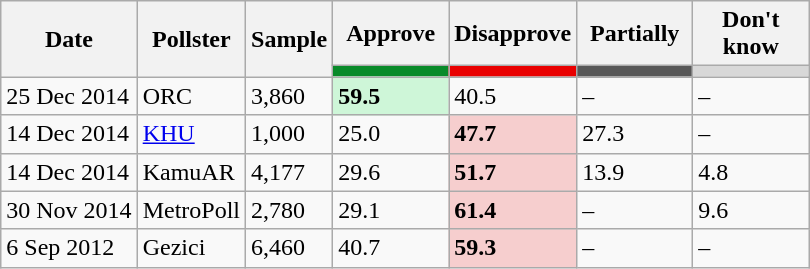<table class="wikitable sortable">
<tr>
<th rowspan="2">Date</th>
<th rowspan="2">Pollster</th>
<th rowspan="2">Sample</th>
<th style="width:70px;">Approve</th>
<th style="width:70px;">Disapprove</th>
<th style="width:70px;">Partially</th>
<th style="width:70px;">Don't know</th>
</tr>
<tr>
<th style="background: #088A29" width:70px;"></th>
<th style="background: #E90000" width:70px;></th>
<th style="background: #585858" width:70px;></th>
<th style="background: #d8d8d8" width:70px;></th>
</tr>
<tr>
<td>25 Dec 2014</td>
<td>ORC</td>
<td>3,860</td>
<td style="background: #CEF6D8"><strong>59.5</strong></td>
<td>40.5</td>
<td>–</td>
<td>–</td>
</tr>
<tr>
<td>14 Dec 2014</td>
<td><a href='#'>KHU</a></td>
<td>1,000</td>
<td>25.0</td>
<td style="background: #F6CECE"><strong>47.7</strong></td>
<td>27.3</td>
<td>–</td>
</tr>
<tr>
<td>14 Dec 2014</td>
<td>KamuAR</td>
<td>4,177</td>
<td>29.6</td>
<td style="background: #F6CECE"><strong>51.7</strong></td>
<td>13.9</td>
<td>4.8</td>
</tr>
<tr>
<td>30 Nov 2014</td>
<td>MetroPoll</td>
<td>2,780</td>
<td>29.1</td>
<td style="background: #F6CECE"><strong>61.4</strong></td>
<td>–</td>
<td>9.6</td>
</tr>
<tr>
<td>6 Sep 2012</td>
<td>Gezici</td>
<td>6,460</td>
<td>40.7</td>
<td style="background: #F6CECE"><strong>59.3</strong></td>
<td>–</td>
<td>–</td>
</tr>
</table>
